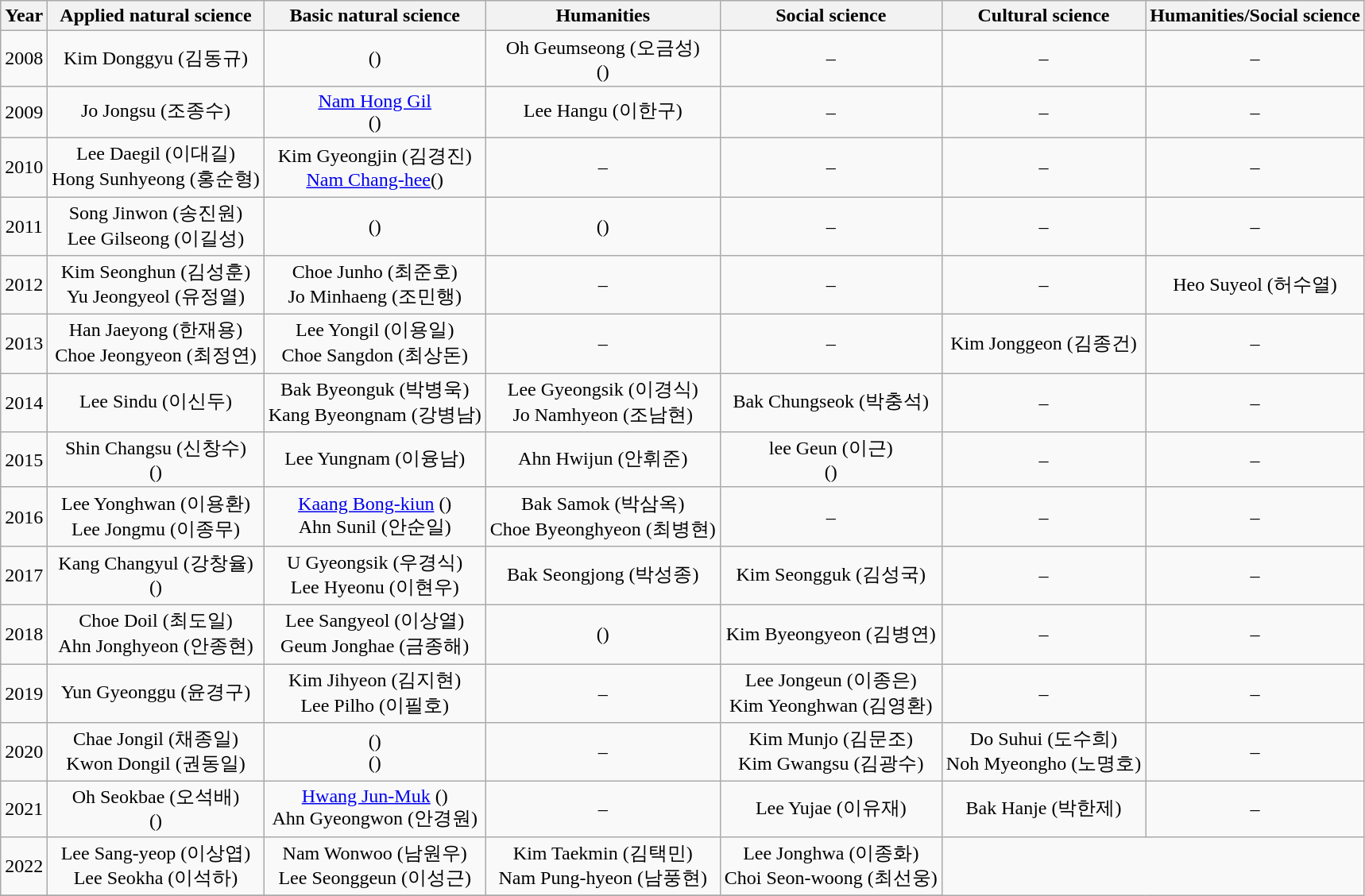<table class="wikitable" style="text-align:center;">
<tr>
<th>Year</th>
<th>Applied natural science</th>
<th>Basic natural science</th>
<th>Humanities</th>
<th>Social science</th>
<th>Cultural science</th>
<th>Humanities/Social science</th>
</tr>
<tr>
<td>2008</td>
<td>Kim Donggyu (김동규)</td>
<td> ()</td>
<td>Oh Geumseong (오금성)<br> ()</td>
<td>–</td>
<td>–</td>
<td>–</td>
</tr>
<tr>
<td>2009</td>
<td>Jo Jongsu (조종수)</td>
<td><a href='#'>Nam Hong Gil</a><br> ()</td>
<td>Lee Hangu (이한구)</td>
<td>–</td>
<td>–</td>
<td>–</td>
</tr>
<tr>
<td>2010</td>
<td>Lee Daegil (이대길)<br>Hong Sunhyeong (홍순형)</td>
<td>Kim Gyeongjin (김경진)<br><a href='#'>Nam Chang-hee</a>()</td>
<td>–</td>
<td>–</td>
<td>–</td>
<td>–</td>
</tr>
<tr>
<td>2011</td>
<td>Song Jinwon (송진원)<br>Lee Gilseong (이길성)</td>
<td> ()</td>
<td> ()</td>
<td>–</td>
<td>–</td>
<td>–</td>
</tr>
<tr>
<td>2012</td>
<td>Kim Seonghun (김성훈)<br>Yu Jeongyeol (유정열)</td>
<td>Choe Junho (최준호)<br>Jo Minhaeng (조민행)</td>
<td>–</td>
<td>–</td>
<td>–</td>
<td>Heo Suyeol (허수열)</td>
</tr>
<tr>
<td>2013</td>
<td>Han Jaeyong (한재용)<br>Choe Jeongyeon (최정연)</td>
<td>Lee Yongil (이용일)<br>Choe Sangdon (최상돈)</td>
<td>–</td>
<td>–</td>
<td>Kim Jonggeon (김종건)</td>
<td>–</td>
</tr>
<tr>
<td>2014</td>
<td>Lee Sindu (이신두)</td>
<td>Bak Byeonguk (박병욱)<br>Kang Byeongnam (강병남)</td>
<td>Lee Gyeongsik (이경식)<br>Jo Namhyeon (조남현)</td>
<td>Bak Chungseok (박충석)</td>
<td>–</td>
<td>–</td>
</tr>
<tr>
<td>2015</td>
<td>Shin Changsu (신창수)<br> ()</td>
<td>Lee Yungnam (이융남)</td>
<td>Ahn Hwijun (안휘준)</td>
<td>lee Geun (이근)<br> ()</td>
<td>–</td>
<td>–</td>
</tr>
<tr>
<td>2016</td>
<td>Lee Yonghwan (이용환)<br>Lee Jongmu (이종무)</td>
<td><a href='#'>Kaang Bong-kiun</a> ()<br>Ahn Sunil (안순일)</td>
<td>Bak Samok (박삼옥)<br>Choe Byeonghyeon (최병현)</td>
<td>–</td>
<td>–</td>
<td>–</td>
</tr>
<tr>
<td>2017</td>
<td>Kang Changyul (강창율)<br> ()</td>
<td>U Gyeongsik (우경식)<br>Lee Hyeonu (이현우)</td>
<td>Bak Seongjong (박성종)</td>
<td>Kim Seongguk (김성국)</td>
<td>–</td>
<td>–</td>
</tr>
<tr>
<td>2018</td>
<td>Choe Doil (최도일)<br>Ahn Jonghyeon (안종현)</td>
<td>Lee Sangyeol (이상열)<br>Geum Jonghae (금종해)</td>
<td> ()</td>
<td>Kim Byeongyeon (김병연)</td>
<td>–</td>
<td>–</td>
</tr>
<tr>
<td>2019</td>
<td>Yun Gyeonggu (윤경구)</td>
<td>Kim Jihyeon (김지현)<br>Lee Pilho (이필호)</td>
<td>–</td>
<td>Lee Jongeun (이종은)<br>Kim Yeonghwan (김영환)</td>
<td>–</td>
<td>–</td>
</tr>
<tr>
<td>2020</td>
<td>Chae Jongil (채종일)<br>Kwon Dongil (권동일)</td>
<td> ()<br> ()</td>
<td>–</td>
<td>Kim Munjo (김문조)<br>Kim Gwangsu (김광수)</td>
<td>Do Suhui (도수희)<br>Noh Myeongho (노명호)</td>
<td>–</td>
</tr>
<tr>
<td>2021</td>
<td>Oh Seokbae (오석배)<br> ()</td>
<td><a href='#'>Hwang Jun-Muk</a> ()<br>Ahn Gyeongwon (안경원)</td>
<td>–</td>
<td>Lee Yujae (이유재)</td>
<td>Bak Hanje (박한제)</td>
<td>–</td>
</tr>
<tr>
<td>2022</td>
<td>Lee Sang-yeop (이상엽)<br>Lee Seokha (이석하)</td>
<td>Nam Wonwoo (남원우)<br>Lee Seonggeun (이성근)</td>
<td>Kim Taekmin (김택민)<br>Nam Pung-hyeon (남풍현)</td>
<td>Lee Jonghwa (이종화)<br>Choi Seon-woong (최선웅)</td>
</tr>
<tr>
</tr>
<tr>
</tr>
<tr>
</tr>
</table>
